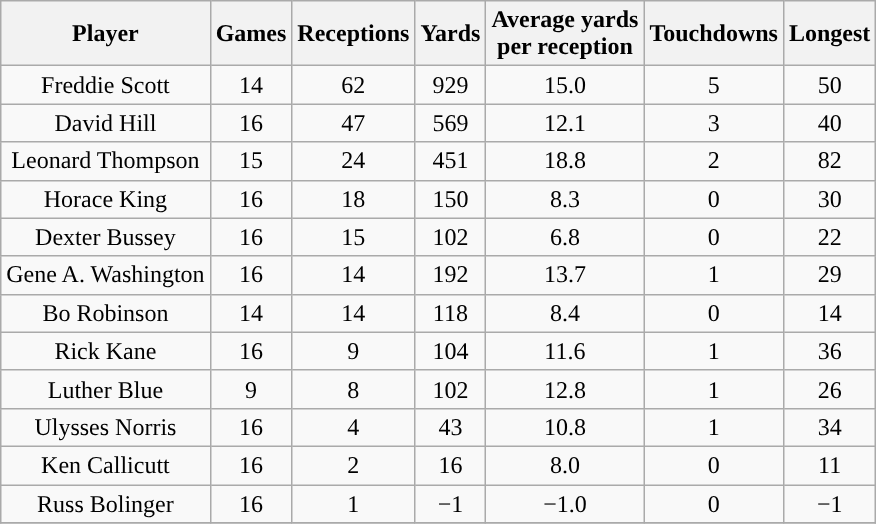<table class="wikitable" style="text-align:center">
<tr>
<th>Player</th>
<th>Games</th>
<th>Receptions</th>
<th>Yards</th>
<th>Average yards<br>per reception</th>
<th>Touchdowns</th>
<th>Longest</th>
</tr>
<tr align="center" bgcolor="">
<td>Freddie Scott</td>
<td>14</td>
<td>62</td>
<td>929</td>
<td>15.0</td>
<td>5</td>
<td>50</td>
</tr>
<tr align="center" bgcolor="">
<td>David Hill</td>
<td>16</td>
<td>47</td>
<td>569</td>
<td>12.1</td>
<td>3</td>
<td>40</td>
</tr>
<tr align="center" bgcolor="">
<td>Leonard Thompson</td>
<td>15</td>
<td>24</td>
<td>451</td>
<td>18.8</td>
<td>2</td>
<td>82</td>
</tr>
<tr align="center" bgcolor="">
<td>Horace King</td>
<td>16</td>
<td>18</td>
<td>150</td>
<td>8.3</td>
<td>0</td>
<td>30</td>
</tr>
<tr align="center" bgcolor="">
<td>Dexter Bussey</td>
<td>16</td>
<td>15</td>
<td>102</td>
<td>6.8</td>
<td>0</td>
<td>22</td>
</tr>
<tr align="center" bgcolor="">
<td>Gene A. Washington</td>
<td>16</td>
<td>14</td>
<td>192</td>
<td>13.7</td>
<td>1</td>
<td>29</td>
</tr>
<tr align="center" bgcolor="">
<td>Bo Robinson</td>
<td>14</td>
<td>14</td>
<td>118</td>
<td>8.4</td>
<td>0</td>
<td>14</td>
</tr>
<tr align="center" bgcolor="">
<td>Rick Kane</td>
<td>16</td>
<td>9</td>
<td>104</td>
<td>11.6</td>
<td>1</td>
<td>36</td>
</tr>
<tr align="center" bgcolor="">
<td>Luther Blue</td>
<td>9</td>
<td>8</td>
<td>102</td>
<td>12.8</td>
<td>1</td>
<td>26</td>
</tr>
<tr align="center" bgcolor="">
<td>Ulysses Norris</td>
<td>16</td>
<td>4</td>
<td>43</td>
<td>10.8</td>
<td>1</td>
<td>34</td>
</tr>
<tr align="center" bgcolor="">
<td>Ken Callicutt</td>
<td>16</td>
<td>2</td>
<td>16</td>
<td>8.0</td>
<td>0</td>
<td>11</td>
</tr>
<tr align="center" bgcolor="">
<td>Russ Bolinger</td>
<td>16</td>
<td>1</td>
<td>−1</td>
<td>−1.0</td>
<td>0</td>
<td>−1</td>
</tr>
<tr align="center" bgcolor="">
</tr>
</table>
